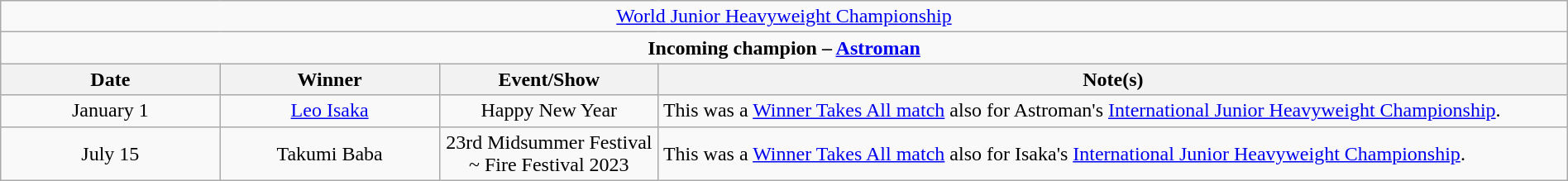<table class="wikitable" style="text-align:center; width:100%;">
<tr>
<td colspan="5" style="text-align: center;"><a href='#'>World Junior Heavyweight Championship</a></td>
</tr>
<tr>
<td colspan="5" style="text-align: center;"><strong>Incoming champion – <a href='#'>Astroman</a></strong></td>
</tr>
<tr>
<th width=14%>Date</th>
<th width=14%>Winner</th>
<th width=14%>Event/Show</th>
<th width=58%>Note(s)</th>
</tr>
<tr>
<td>January 1<br></td>
<td><a href='#'>Leo Isaka</a></td>
<td>Happy New Year</td>
<td align=left>This was a <a href='#'>Winner Takes All match</a> also for Astroman's <a href='#'>International Junior Heavyweight Championship</a>.</td>
</tr>
<tr>
<td>July 15</td>
<td>Takumi Baba</td>
<td>23rd Midsummer Festival ~ Fire Festival 2023<br></td>
<td align=left>This was a <a href='#'>Winner Takes All match</a> also for Isaka's <a href='#'>International Junior Heavyweight Championship</a>.</td>
</tr>
</table>
